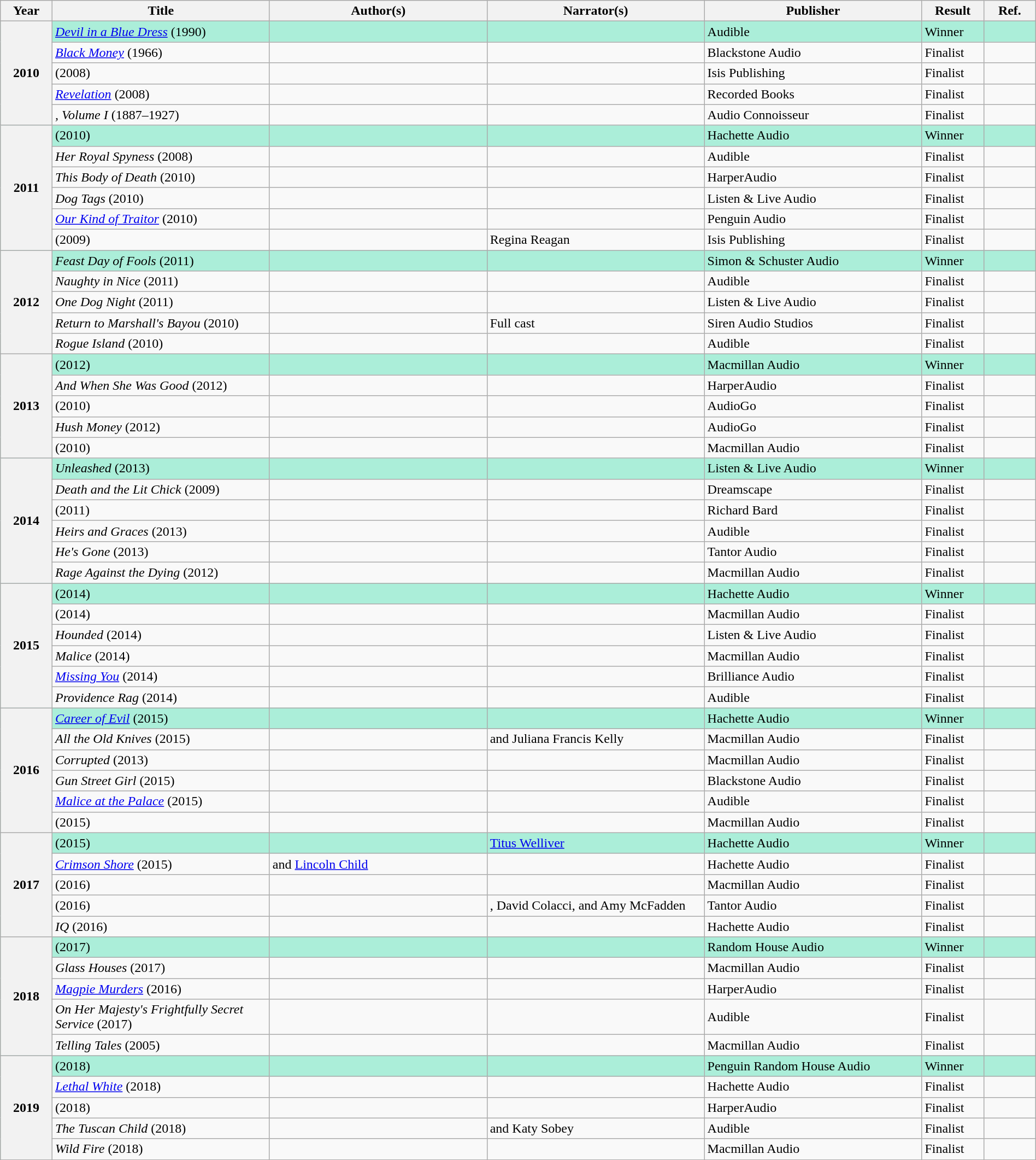<table class="wikitable sortable mw-collapsible" style="width:100%">
<tr>
<th scope="col" width="5%">Year</th>
<th scope="col" width="21%">Title</th>
<th scope="col" width="21%">Author(s)</th>
<th scope="col" width="21%">Narrator(s)</th>
<th scope="col" width="21%">Publisher</th>
<th scope="col" width="6%">Result</th>
<th scope="col" width="5%">Ref.</th>
</tr>
<tr style="background:#ABEED9">
<th rowspan="5">2010<br></th>
<td><em><a href='#'>Devil in a Blue Dress</a></em> (1990)</td>
<td></td>
<td></td>
<td>Audible</td>
<td>Winner</td>
<td></td>
</tr>
<tr>
<td><em><a href='#'>Black Money</a></em> (1966)</td>
<td></td>
<td></td>
<td>Blackstone Audio</td>
<td>Finalist</td>
<td></td>
</tr>
<tr>
<td><em></em> (2008)</td>
<td></td>
<td></td>
<td>Isis Publishing</td>
<td>Finalist</td>
<td></td>
</tr>
<tr>
<td><em><a href='#'>Revelation</a></em> (2008)</td>
<td></td>
<td></td>
<td>Recorded Books</td>
<td>Finalist</td>
<td></td>
</tr>
<tr>
<td><em>, Volume I</em> (1887–1927)</td>
<td></td>
<td></td>
<td>Audio Connoisseur</td>
<td>Finalist</td>
<td></td>
</tr>
<tr style="background:#ABEED9">
<th rowspan="6">2011<br></th>
<td><em></em> (2010)</td>
<td></td>
<td></td>
<td>Hachette Audio</td>
<td>Winner</td>
<td></td>
</tr>
<tr>
<td><em>Her Royal Spyness</em> (2008)</td>
<td></td>
<td></td>
<td>Audible</td>
<td>Finalist</td>
<td></td>
</tr>
<tr>
<td><em>This Body of Death</em> (2010)</td>
<td></td>
<td></td>
<td>HarperAudio</td>
<td>Finalist</td>
<td></td>
</tr>
<tr>
<td><em>Dog Tags</em> (2010)</td>
<td></td>
<td></td>
<td>Listen & Live Audio</td>
<td>Finalist</td>
<td></td>
</tr>
<tr>
<td><em><a href='#'>Our Kind of Traitor</a></em> (2010)</td>
<td></td>
<td></td>
<td>Penguin Audio</td>
<td>Finalist</td>
<td></td>
</tr>
<tr>
<td><em></em> (2009)</td>
<td></td>
<td>Regina Reagan</td>
<td>Isis Publishing</td>
<td>Finalist</td>
<td></td>
</tr>
<tr style="background:#ABEED9">
<th rowspan="5">2012<br></th>
<td><em>Feast Day of Fools</em> (2011)</td>
<td></td>
<td></td>
<td>Simon & Schuster Audio</td>
<td>Winner</td>
<td></td>
</tr>
<tr>
<td><em>Naughty in Nice</em> (2011)</td>
<td></td>
<td></td>
<td>Audible</td>
<td>Finalist</td>
<td></td>
</tr>
<tr>
<td><em>One Dog Night</em> (2011)</td>
<td></td>
<td></td>
<td>Listen & Live Audio</td>
<td>Finalist</td>
<td></td>
</tr>
<tr>
<td><em>Return to Marshall's Bayou</em> (2010)</td>
<td></td>
<td>Full cast</td>
<td>Siren Audio Studios</td>
<td>Finalist</td>
<td></td>
</tr>
<tr>
<td><em>Rogue Island</em> (2010)</td>
<td></td>
<td></td>
<td>Audible</td>
<td>Finalist</td>
<td></td>
</tr>
<tr style="background:#ABEED9">
<th rowspan="5">2013<br></th>
<td><em></em> (2012)</td>
<td></td>
<td></td>
<td>Macmillan Audio</td>
<td>Winner</td>
<td></td>
</tr>
<tr>
<td><em>And When She Was Good</em> (2012)</td>
<td></td>
<td></td>
<td>HarperAudio</td>
<td>Finalist</td>
<td></td>
</tr>
<tr>
<td><em></em> (2010)</td>
<td></td>
<td></td>
<td>AudioGo</td>
<td>Finalist</td>
<td></td>
</tr>
<tr>
<td><em>Hush Money</em> (2012)</td>
<td></td>
<td></td>
<td>AudioGo</td>
<td>Finalist</td>
<td></td>
</tr>
<tr>
<td><em></em> (2010)</td>
<td></td>
<td></td>
<td>Macmillan Audio</td>
<td>Finalist</td>
<td></td>
</tr>
<tr style="background:#ABEED9">
<th rowspan="6">2014<br></th>
<td><em>Unleashed</em> (2013)</td>
<td></td>
<td></td>
<td>Listen & Live Audio</td>
<td>Winner</td>
<td></td>
</tr>
<tr>
<td><em>Death and the Lit Chick</em> (2009)</td>
<td></td>
<td></td>
<td>Dreamscape</td>
<td>Finalist</td>
<td></td>
</tr>
<tr>
<td><em></em> (2011)</td>
<td></td>
<td></td>
<td>Richard Bard</td>
<td>Finalist</td>
<td></td>
</tr>
<tr>
<td><em>Heirs and Graces</em> (2013)</td>
<td></td>
<td></td>
<td>Audible</td>
<td>Finalist</td>
<td></td>
</tr>
<tr>
<td><em>He's Gone</em> (2013)</td>
<td></td>
<td></td>
<td>Tantor Audio</td>
<td>Finalist</td>
<td></td>
</tr>
<tr>
<td><em>Rage Against the Dying</em> (2012)</td>
<td></td>
<td></td>
<td>Macmillan Audio</td>
<td>Finalist</td>
<td></td>
</tr>
<tr style="background:#ABEED9">
<th rowspan="6">2015<br></th>
<td><em></em> (2014)</td>
<td></td>
<td></td>
<td>Hachette Audio</td>
<td>Winner</td>
<td></td>
</tr>
<tr>
<td><em></em> (2014)</td>
<td></td>
<td></td>
<td>Macmillan Audio</td>
<td>Finalist</td>
<td></td>
</tr>
<tr>
<td><em>Hounded</em> (2014)</td>
<td></td>
<td></td>
<td>Listen & Live Audio</td>
<td>Finalist</td>
<td></td>
</tr>
<tr>
<td><em>Malice</em> (2014)</td>
<td></td>
<td></td>
<td>Macmillan Audio</td>
<td>Finalist</td>
<td></td>
</tr>
<tr>
<td><em><a href='#'>Missing You</a></em> (2014)</td>
<td></td>
<td></td>
<td>Brilliance Audio</td>
<td>Finalist</td>
<td></td>
</tr>
<tr>
<td><em>Providence Rag</em> (2014)</td>
<td></td>
<td></td>
<td>Audible</td>
<td>Finalist</td>
<td></td>
</tr>
<tr style="background:#ABEED9">
<th rowspan="6">2016</th>
<td><em><a href='#'>Career of Evil</a></em> (2015)</td>
<td></td>
<td></td>
<td>Hachette Audio</td>
<td>Winner</td>
<td></td>
</tr>
<tr>
<td><em>All the Old Knives</em> (2015)</td>
<td></td>
<td> and Juliana Francis Kelly</td>
<td>Macmillan Audio</td>
<td>Finalist</td>
<td></td>
</tr>
<tr>
<td><em>Corrupted</em> (2013)</td>
<td></td>
<td></td>
<td>Macmillan Audio</td>
<td>Finalist</td>
<td></td>
</tr>
<tr>
<td><em>Gun Street Girl</em> (2015)</td>
<td></td>
<td></td>
<td>Blackstone Audio</td>
<td>Finalist</td>
<td></td>
</tr>
<tr>
<td><em><a href='#'>Malice at the Palace</a></em> (2015)</td>
<td></td>
<td></td>
<td>Audible</td>
<td>Finalist</td>
<td></td>
</tr>
<tr>
<td><em></em> (2015)</td>
<td></td>
<td></td>
<td>Macmillan Audio</td>
<td>Finalist</td>
<td></td>
</tr>
<tr style="background:#ABEED9">
<th rowspan="5">2017<br></th>
<td><em></em> (2015)</td>
<td></td>
<td><a href='#'>Titus Welliver</a></td>
<td>Hachette Audio</td>
<td>Winner</td>
<td></td>
</tr>
<tr>
<td><em><a href='#'>Crimson Shore</a></em> (2015)</td>
<td> and <a href='#'>Lincoln Child</a></td>
<td></td>
<td>Hachette Audio</td>
<td>Finalist</td>
<td></td>
</tr>
<tr>
<td><em></em> (2016)</td>
<td></td>
<td></td>
<td>Macmillan Audio</td>
<td>Finalist</td>
<td></td>
</tr>
<tr>
<td><em></em> (2016)</td>
<td></td>
<td>, David Colacci, and Amy McFadden</td>
<td>Tantor Audio</td>
<td>Finalist</td>
<td></td>
</tr>
<tr>
<td><em>IQ</em> (2016)</td>
<td></td>
<td></td>
<td>Hachette Audio</td>
<td>Finalist</td>
<td></td>
</tr>
<tr style="background:#ABEED9">
<th rowspan="5">2018<br></th>
<td><em></em> (2017)</td>
<td></td>
<td></td>
<td>Random House Audio</td>
<td>Winner</td>
<td></td>
</tr>
<tr>
<td><em>Glass Houses</em> (2017)</td>
<td></td>
<td></td>
<td>Macmillan Audio</td>
<td>Finalist</td>
<td></td>
</tr>
<tr>
<td><em><a href='#'>Magpie Murders</a></em> (2016)</td>
<td></td>
<td></td>
<td>HarperAudio</td>
<td>Finalist</td>
<td></td>
</tr>
<tr>
<td><em>On Her Majesty's Frightfully Secret Service</em> (2017)</td>
<td></td>
<td></td>
<td>Audible</td>
<td>Finalist</td>
<td></td>
</tr>
<tr>
<td><em>Telling Tales</em> (2005)</td>
<td></td>
<td></td>
<td>Macmillan Audio</td>
<td>Finalist</td>
<td></td>
</tr>
<tr style="background:#ABEED9">
<th rowspan="5">2019<br></th>
<td><em></em> (2018)</td>
<td></td>
<td></td>
<td>Penguin Random House Audio</td>
<td>Winner</td>
<td></td>
</tr>
<tr>
<td><em><a href='#'>Lethal White</a></em> (2018)</td>
<td></td>
<td></td>
<td>Hachette Audio</td>
<td>Finalist</td>
<td></td>
</tr>
<tr>
<td><em></em>  (2018)</td>
<td></td>
<td></td>
<td>HarperAudio</td>
<td>Finalist</td>
<td></td>
</tr>
<tr>
<td><em>The Tuscan Child</em> (2018)</td>
<td></td>
<td> and Katy Sobey</td>
<td>Audible</td>
<td>Finalist</td>
<td></td>
</tr>
<tr>
<td><em>Wild Fire</em> (2018)</td>
<td></td>
<td></td>
<td>Macmillan Audio</td>
<td>Finalist</td>
<td></td>
</tr>
</table>
